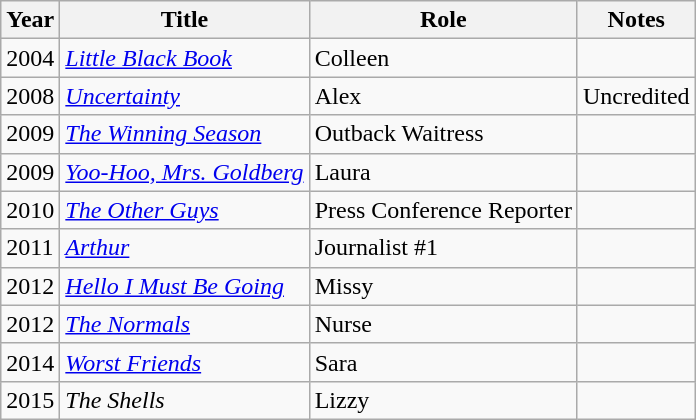<table class="wikitable sortable">
<tr>
<th>Year</th>
<th>Title</th>
<th>Role</th>
<th>Notes</th>
</tr>
<tr>
<td>2004</td>
<td><a href='#'><em>Little Black Book</em></a></td>
<td>Colleen</td>
<td></td>
</tr>
<tr>
<td>2008</td>
<td><a href='#'><em>Uncertainty</em></a></td>
<td>Alex</td>
<td>Uncredited</td>
</tr>
<tr>
<td>2009</td>
<td><em><a href='#'>The Winning Season</a></em></td>
<td>Outback Waitress</td>
<td></td>
</tr>
<tr>
<td>2009</td>
<td><em><a href='#'>Yoo-Hoo, Mrs. Goldberg</a></em></td>
<td>Laura</td>
<td></td>
</tr>
<tr>
<td>2010</td>
<td><em><a href='#'>The Other Guys</a></em></td>
<td>Press Conference Reporter</td>
<td></td>
</tr>
<tr>
<td>2011</td>
<td><a href='#'><em>Arthur</em></a></td>
<td>Journalist #1</td>
<td></td>
</tr>
<tr>
<td>2012</td>
<td><a href='#'><em>Hello I Must Be Going</em></a></td>
<td>Missy</td>
<td></td>
</tr>
<tr>
<td>2012</td>
<td><a href='#'><em>The Normals</em></a></td>
<td>Nurse</td>
<td></td>
</tr>
<tr>
<td>2014</td>
<td><a href='#'><em>Worst Friends</em></a></td>
<td>Sara</td>
<td></td>
</tr>
<tr>
<td>2015</td>
<td><em>The Shells</em></td>
<td>Lizzy</td>
<td></td>
</tr>
</table>
